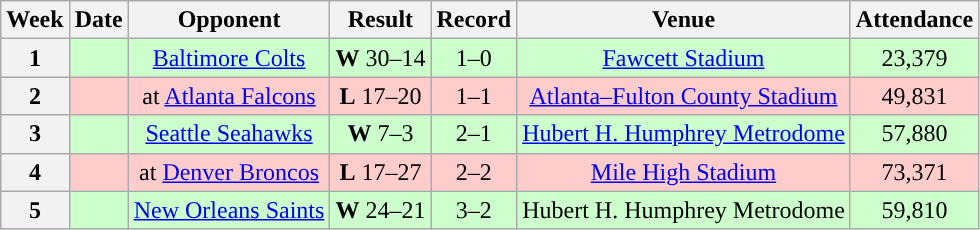<table class="wikitable" style="text-align:center">
<tr>
<th>Week</th>
<th>Date</th>
<th>Opponent</th>
<th>Result</th>
<th>Record</th>
<th>Venue</th>
<th>Attendance</th>
</tr>
<tr style="background:#cfc">
<th>1</th>
<td></td>
<td><a href='#'>Baltimore Colts</a></td>
<td><strong>W</strong> 30–14</td>
<td>1–0</td>
<td><a href='#'>Fawcett Stadium</a> </td>
<td>23,379</td>
</tr>
<tr style="background:#fcc">
<th>2</th>
<td></td>
<td>at <a href='#'>Atlanta Falcons</a></td>
<td><strong>L</strong> 17–20</td>
<td>1–1</td>
<td><a href='#'>Atlanta–Fulton County Stadium</a></td>
<td>49,831</td>
</tr>
<tr style="background:#cfc">
<th>3</th>
<td></td>
<td><a href='#'>Seattle Seahawks</a></td>
<td><strong>W</strong> 7–3</td>
<td>2–1</td>
<td><a href='#'>Hubert H. Humphrey Metrodome</a></td>
<td>57,880</td>
</tr>
<tr style="background:#fcc">
<th>4</th>
<td></td>
<td>at <a href='#'>Denver Broncos</a></td>
<td><strong>L</strong> 17–27</td>
<td>2–2</td>
<td><a href='#'>Mile High Stadium</a></td>
<td>73,371</td>
</tr>
<tr style="background:#cfc">
<th>5</th>
<td></td>
<td><a href='#'>New Orleans Saints</a></td>
<td><strong>W</strong> 24–21</td>
<td>3–2</td>
<td>Hubert H. Humphrey Metrodome</td>
<td>59,810</td>
</tr>
</table>
